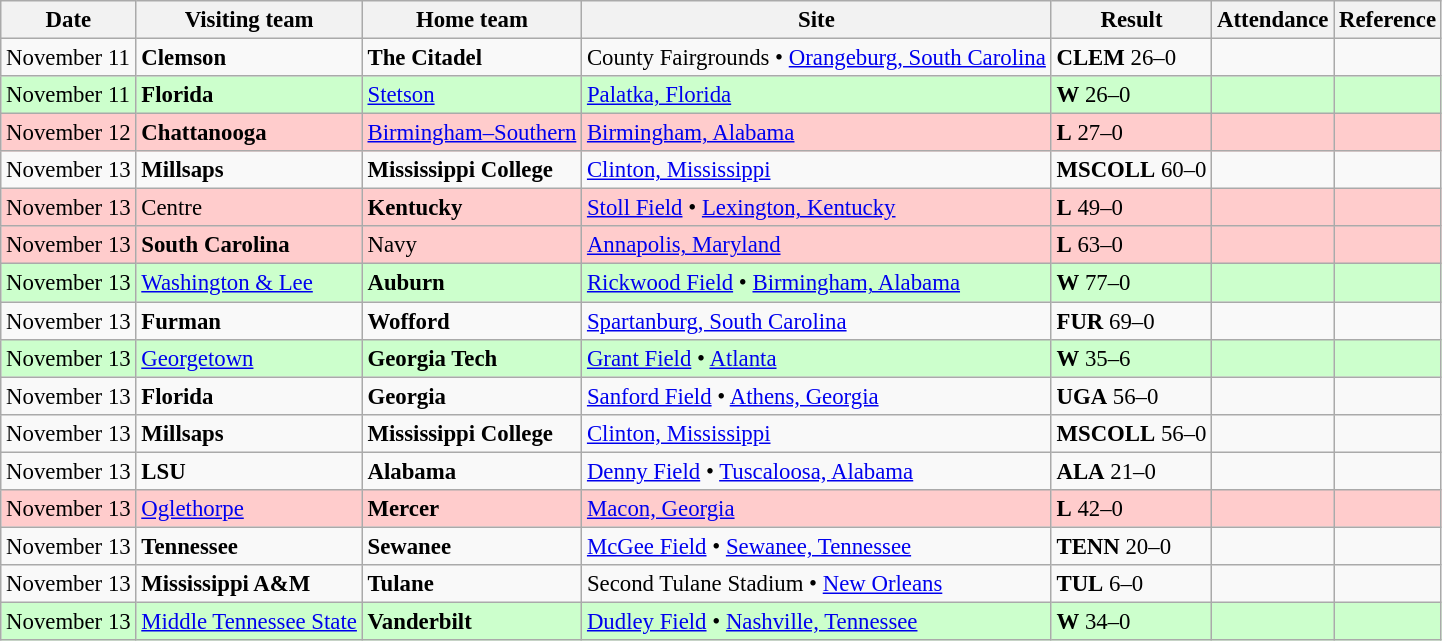<table class="wikitable" style="font-size:95%;">
<tr>
<th>Date</th>
<th>Visiting team</th>
<th>Home team</th>
<th>Site</th>
<th>Result</th>
<th>Attendance</th>
<th class="unsortable">Reference</th>
</tr>
<tr bgcolor=>
<td>November 11</td>
<td><strong>Clemson</strong></td>
<td><strong>The Citadel</strong></td>
<td>County Fairgrounds • <a href='#'>Orangeburg, South Carolina</a></td>
<td><strong>CLEM</strong> 26–0</td>
<td></td>
<td></td>
</tr>
<tr bgcolor=ccffcc>
<td>November 11</td>
<td><strong>Florida</strong></td>
<td><a href='#'>Stetson</a></td>
<td><a href='#'>Palatka, Florida</a></td>
<td><strong>W</strong> 26–0</td>
<td></td>
<td></td>
</tr>
<tr bgcolor=ffcccc>
<td>November 12</td>
<td><strong>Chattanooga</strong></td>
<td><a href='#'>Birmingham–Southern</a></td>
<td><a href='#'>Birmingham, Alabama</a></td>
<td><strong>L</strong> 27–0</td>
<td></td>
<td></td>
</tr>
<tr bgcolor=>
<td>November 13</td>
<td><strong>Millsaps</strong></td>
<td><strong>Mississippi College</strong></td>
<td><a href='#'>Clinton, Mississippi</a></td>
<td><strong>MSCOLL</strong> 60–0</td>
<td></td>
<td></td>
</tr>
<tr bgcolor=ffcccc>
<td>November 13</td>
<td>Centre</td>
<td><strong>Kentucky</strong></td>
<td><a href='#'>Stoll Field</a> • <a href='#'>Lexington, Kentucky</a></td>
<td><strong>L</strong> 49–0</td>
<td></td>
<td></td>
</tr>
<tr bgcolor=ffcccc>
<td>November 13</td>
<td><strong>South Carolina</strong></td>
<td>Navy</td>
<td><a href='#'>Annapolis, Maryland</a></td>
<td><strong>L</strong> 63–0</td>
<td></td>
<td></td>
</tr>
<tr bgcolor=ccffcc>
<td>November 13</td>
<td><a href='#'>Washington & Lee</a></td>
<td><strong>Auburn</strong></td>
<td><a href='#'>Rickwood Field</a> • <a href='#'>Birmingham, Alabama</a></td>
<td><strong>W</strong> 77–0</td>
<td></td>
<td></td>
</tr>
<tr bgcolor=>
<td>November 13</td>
<td><strong>Furman</strong></td>
<td><strong>Wofford</strong></td>
<td><a href='#'>Spartanburg, South Carolina</a></td>
<td><strong>FUR</strong> 69–0</td>
<td></td>
<td></td>
</tr>
<tr bgcolor=ccffcc>
<td>November 13</td>
<td><a href='#'>Georgetown</a></td>
<td><strong>Georgia Tech</strong></td>
<td><a href='#'>Grant Field</a> • <a href='#'>Atlanta</a></td>
<td><strong>W</strong> 35–6</td>
<td></td>
<td></td>
</tr>
<tr bgcolor=>
<td>November 13</td>
<td><strong>Florida</strong></td>
<td><strong>Georgia</strong></td>
<td><a href='#'>Sanford Field</a> • <a href='#'>Athens, Georgia</a></td>
<td><strong>UGA</strong> 56–0</td>
<td></td>
<td></td>
</tr>
<tr bgcolor=>
<td>November 13</td>
<td><strong>Millsaps</strong></td>
<td><strong>Mississippi College</strong></td>
<td><a href='#'>Clinton, Mississippi</a></td>
<td><strong>MSCOLL</strong> 56–0</td>
<td></td>
<td></td>
</tr>
<tr bgcolor=>
<td>November 13</td>
<td><strong>LSU</strong></td>
<td><strong>Alabama</strong></td>
<td><a href='#'>Denny Field</a> • <a href='#'>Tuscaloosa, Alabama</a></td>
<td><strong>ALA</strong> 21–0</td>
<td></td>
<td></td>
</tr>
<tr bgcolor=ffcccc>
<td>November 13</td>
<td><a href='#'>Oglethorpe</a></td>
<td><strong>Mercer</strong></td>
<td><a href='#'>Macon, Georgia</a></td>
<td><strong>L</strong> 42–0</td>
<td></td>
<td></td>
</tr>
<tr bgcolor=>
<td>November 13</td>
<td><strong>Tennessee</strong></td>
<td><strong>Sewanee</strong></td>
<td><a href='#'>McGee Field</a> • <a href='#'>Sewanee, Tennessee</a></td>
<td><strong>TENN</strong> 20–0</td>
<td></td>
<td></td>
</tr>
<tr bgcolor=>
<td>November 13</td>
<td><strong>Mississippi A&M</strong></td>
<td><strong>Tulane</strong></td>
<td>Second Tulane Stadium • <a href='#'>New Orleans</a></td>
<td><strong>TUL</strong> 6–0</td>
<td></td>
<td></td>
</tr>
<tr bgcolor=ccffcc>
<td>November 13</td>
<td><a href='#'>Middle Tennessee State</a></td>
<td><strong>Vanderbilt</strong></td>
<td><a href='#'>Dudley Field</a> • <a href='#'>Nashville, Tennessee</a></td>
<td><strong>W</strong> 34–0</td>
<td></td>
<td></td>
</tr>
</table>
